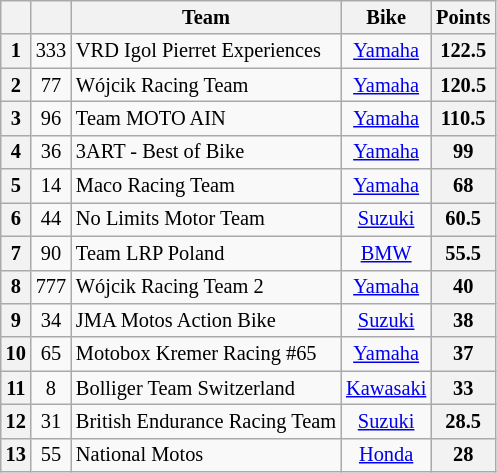<table class="wikitable" style="font-size:85%; text-align:center;">
<tr>
<th></th>
<th></th>
<th>Team</th>
<th>Bike</th>
<th>Points</th>
</tr>
<tr>
<th>1</th>
<td>333</td>
<td align=left>VRD Igol Pierret Experiences</td>
<td><a href='#'>Yamaha</a></td>
<th>122.5</th>
</tr>
<tr>
<th>2</th>
<td>77</td>
<td align=left>Wójcik Racing Team</td>
<td><a href='#'>Yamaha</a></td>
<th>120.5</th>
</tr>
<tr>
<th>3</th>
<td>96</td>
<td align=left>Team MOTO AIN</td>
<td><a href='#'>Yamaha</a></td>
<th>110.5</th>
</tr>
<tr>
<th>4</th>
<td>36</td>
<td align=left>3ART - Best of Bike</td>
<td><a href='#'>Yamaha</a></td>
<th>99</th>
</tr>
<tr>
<th>5</th>
<td>14</td>
<td align=left>Maco Racing Team</td>
<td><a href='#'>Yamaha</a></td>
<th>68</th>
</tr>
<tr>
<th>6</th>
<td>44</td>
<td align=left>No Limits Motor Team</td>
<td><a href='#'>Suzuki</a></td>
<th>60.5</th>
</tr>
<tr>
<th>7</th>
<td>90</td>
<td align=left>Team LRP Poland</td>
<td><a href='#'>BMW</a></td>
<th>55.5</th>
</tr>
<tr>
<th>8</th>
<td>777</td>
<td align=left>Wójcik Racing Team 2</td>
<td><a href='#'>Yamaha</a></td>
<th>40</th>
</tr>
<tr>
<th>9</th>
<td>34</td>
<td align=left>JMA Motos Action Bike</td>
<td><a href='#'>Suzuki</a></td>
<th>38</th>
</tr>
<tr>
<th>10</th>
<td>65</td>
<td align=left>Motobox Kremer Racing #65</td>
<td><a href='#'>Yamaha</a></td>
<th>37</th>
</tr>
<tr>
<th>11</th>
<td>8</td>
<td align=left>Bolliger Team Switzerland</td>
<td><a href='#'>Kawasaki</a></td>
<th>33</th>
</tr>
<tr>
<th>12</th>
<td>31</td>
<td align=left>British Endurance Racing Team</td>
<td><a href='#'>Suzuki</a></td>
<th>28.5</th>
</tr>
<tr>
<th>13</th>
<td>55</td>
<td align=left>National Motos</td>
<td><a href='#'>Honda</a></td>
<th>28</th>
</tr>
</table>
